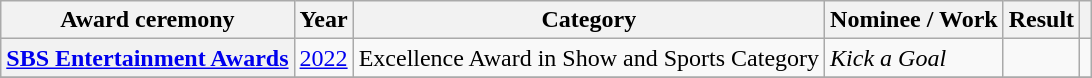<table class="wikitable plainrowheaders sortable">
<tr>
<th scope="col">Award ceremony</th>
<th scope="col">Year</th>
<th scope="col">Category</th>
<th scope="col">Nominee / Work</th>
<th scope="col">Result</th>
<th scope="col" class="unsortable"></th>
</tr>
<tr>
<th scope="row"><a href='#'>SBS Entertainment Awards</a></th>
<td><a href='#'>2022</a></td>
<td>Excellence Award in Show and Sports Category</td>
<td><em> Kick a Goal</em></td>
<td></td>
<td></td>
</tr>
<tr>
</tr>
</table>
